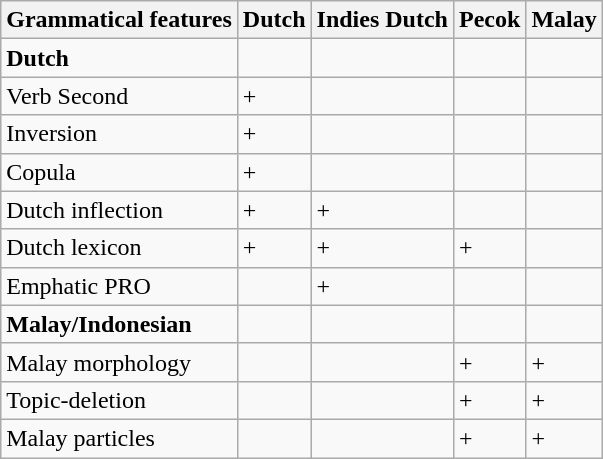<table class="wikitable">
<tr>
<th>Grammatical features</th>
<th>Dutch</th>
<th>Indies Dutch</th>
<th>Pecok</th>
<th>Malay</th>
</tr>
<tr>
<td><strong>Dutch</strong></td>
<td></td>
<td></td>
<td></td>
<td></td>
</tr>
<tr>
<td>Verb Second</td>
<td>+</td>
<td></td>
<td></td>
<td></td>
</tr>
<tr>
<td>Inversion</td>
<td>+</td>
<td></td>
<td></td>
<td></td>
</tr>
<tr>
<td>Copula</td>
<td>+</td>
<td></td>
<td></td>
<td></td>
</tr>
<tr>
<td>Dutch inflection</td>
<td>+</td>
<td>+</td>
<td></td>
<td></td>
</tr>
<tr>
<td>Dutch lexicon</td>
<td>+</td>
<td>+</td>
<td>+</td>
<td></td>
</tr>
<tr>
<td>Emphatic PRO</td>
<td></td>
<td>+</td>
<td></td>
<td></td>
</tr>
<tr>
<td><strong>Malay/Indonesian</strong></td>
<td></td>
<td></td>
<td></td>
<td></td>
</tr>
<tr>
<td>Malay morphology</td>
<td></td>
<td></td>
<td>+</td>
<td>+</td>
</tr>
<tr>
<td>Topic-deletion</td>
<td></td>
<td></td>
<td>+</td>
<td>+</td>
</tr>
<tr>
<td>Malay particles</td>
<td></td>
<td></td>
<td>+</td>
<td>+</td>
</tr>
</table>
